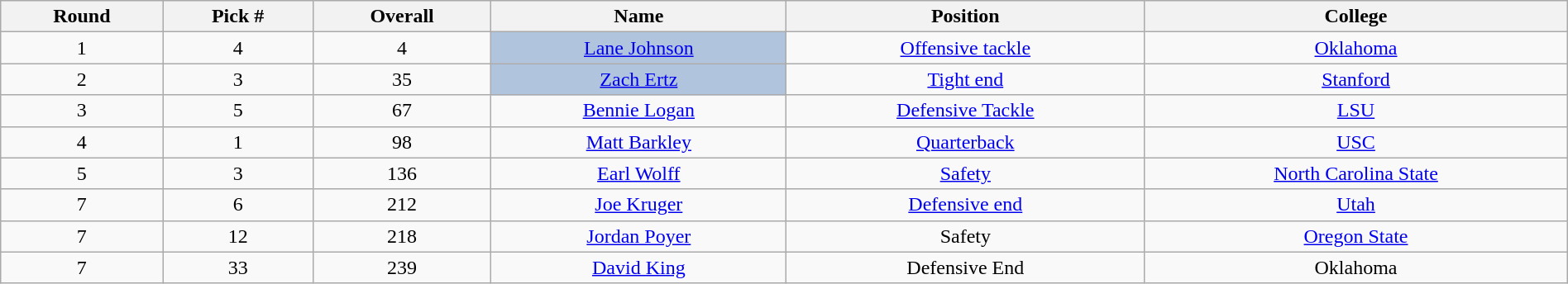<table class="wikitable sortable sortable" style="width: 100%; text-align:center">
<tr>
<th>Round</th>
<th>Pick #</th>
<th>Overall</th>
<th>Name</th>
<th>Position</th>
<th>College</th>
</tr>
<tr>
<td>1</td>
<td>4</td>
<td>4</td>
<td bgcolor=lightsteelblue><a href='#'>Lane Johnson</a></td>
<td><a href='#'>Offensive tackle</a></td>
<td><a href='#'>Oklahoma</a></td>
</tr>
<tr>
<td>2</td>
<td>3</td>
<td>35</td>
<td bgcolor=lightsteelblue><a href='#'>Zach Ertz</a></td>
<td><a href='#'>Tight end</a></td>
<td><a href='#'>Stanford</a></td>
</tr>
<tr>
<td>3</td>
<td>5</td>
<td>67</td>
<td><a href='#'>Bennie Logan</a></td>
<td><a href='#'>Defensive Tackle</a></td>
<td><a href='#'>LSU</a></td>
</tr>
<tr>
<td>4</td>
<td>1</td>
<td>98</td>
<td><a href='#'>Matt Barkley</a></td>
<td><a href='#'>Quarterback</a></td>
<td><a href='#'>USC</a></td>
</tr>
<tr>
<td>5</td>
<td>3</td>
<td>136</td>
<td><a href='#'>Earl Wolff</a></td>
<td><a href='#'>Safety</a></td>
<td><a href='#'>North Carolina State</a></td>
</tr>
<tr>
<td>7</td>
<td>6</td>
<td>212</td>
<td><a href='#'>Joe Kruger</a></td>
<td><a href='#'>Defensive end</a></td>
<td><a href='#'>Utah</a></td>
</tr>
<tr>
<td>7</td>
<td>12</td>
<td>218</td>
<td><a href='#'>Jordan Poyer</a></td>
<td>Safety</td>
<td><a href='#'>Oregon State</a></td>
</tr>
<tr>
<td>7</td>
<td>33</td>
<td>239</td>
<td><a href='#'>David King</a></td>
<td>Defensive End</td>
<td>Oklahoma</td>
</tr>
</table>
